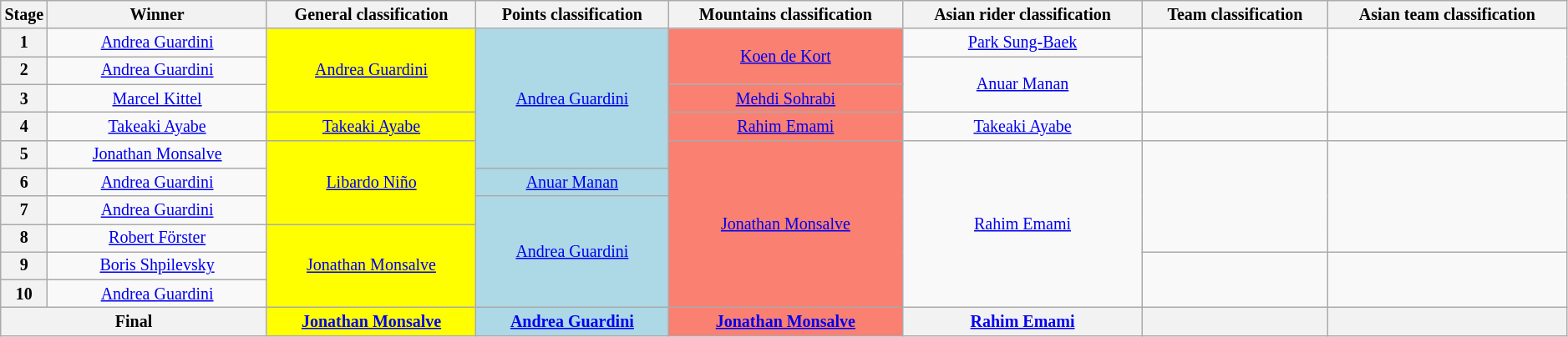<table class="wikitable" style="text-align: center; font-size:smaller;">
<tr>
<th style="width:1%;">Stage</th>
<th style="width:14%;">Winner</th>
<th style="width:"12%;">General classification<br></th>
<th style="width:"12%;">Points classification<br></th>
<th style="width:"12%;">Mountains classification<br></th>
<th style="width:"12%;">Asian rider classification<br></th>
<th style="width:"12%;">Team classification</th>
<th style="width:"12%;">Asian team classification</th>
</tr>
<tr>
<th>1</th>
<td><a href='#'>Andrea Guardini</a></td>
<td style="background:yellow;" rowspan=3><a href='#'>Andrea Guardini</a></td>
<td style="background:lightblue;" rowspan=5><a href='#'>Andrea Guardini</a></td>
<td style="background:salmon;" rowspan=2><a href='#'>Koen de Kort</a></td>
<td><a href='#'>Park Sung-Baek</a></td>
<td rowspan=3></td>
<td rowspan=3></td>
</tr>
<tr>
<th>2</th>
<td><a href='#'>Andrea Guardini</a></td>
<td rowspan=2><a href='#'>Anuar Manan</a></td>
</tr>
<tr>
<th>3</th>
<td><a href='#'>Marcel Kittel</a></td>
<td style="background:salmon;"><a href='#'>Mehdi Sohrabi</a></td>
</tr>
<tr>
<th>4</th>
<td><a href='#'>Takeaki Ayabe</a></td>
<td style="background:yellow;"><a href='#'>Takeaki Ayabe</a></td>
<td style="background:salmon;"><a href='#'>Rahim Emami</a></td>
<td><a href='#'>Takeaki Ayabe</a></td>
<td></td>
<td></td>
</tr>
<tr>
<th>5</th>
<td><a href='#'>Jonathan Monsalve</a></td>
<td style="background:yellow;" rowspan=3><a href='#'>Libardo Niño</a></td>
<td style="background:salmon;" rowspan=6><a href='#'>Jonathan Monsalve</a></td>
<td rowspan=6><a href='#'>Rahim Emami</a></td>
<td rowspan=4></td>
<td rowspan=4></td>
</tr>
<tr>
<th>6</th>
<td><a href='#'>Andrea Guardini</a></td>
<td style="background:lightblue;"><a href='#'>Anuar Manan</a></td>
</tr>
<tr>
<th>7</th>
<td><a href='#'>Andrea Guardini</a></td>
<td style="background:lightblue;" rowspan=4><a href='#'>Andrea Guardini</a></td>
</tr>
<tr>
<th>8</th>
<td><a href='#'>Robert Förster</a></td>
<td style="background:yellow;" rowspan=3><a href='#'>Jonathan Monsalve</a></td>
</tr>
<tr>
<th>9</th>
<td><a href='#'>Boris Shpilevsky</a></td>
<td rowspan=2></td>
<td rowspan=2></td>
</tr>
<tr>
<th>10</th>
<td><a href='#'>Andrea Guardini</a></td>
</tr>
<tr>
<th colspan=2><strong>Final</strong></th>
<th style="background:yellow;"><a href='#'>Jonathan Monsalve</a></th>
<th style="background:lightblue;"><a href='#'>Andrea Guardini</a></th>
<th style="background:salmon;"><a href='#'>Jonathan Monsalve</a></th>
<th><a href='#'>Rahim Emami</a></th>
<th></th>
<th></th>
</tr>
</table>
